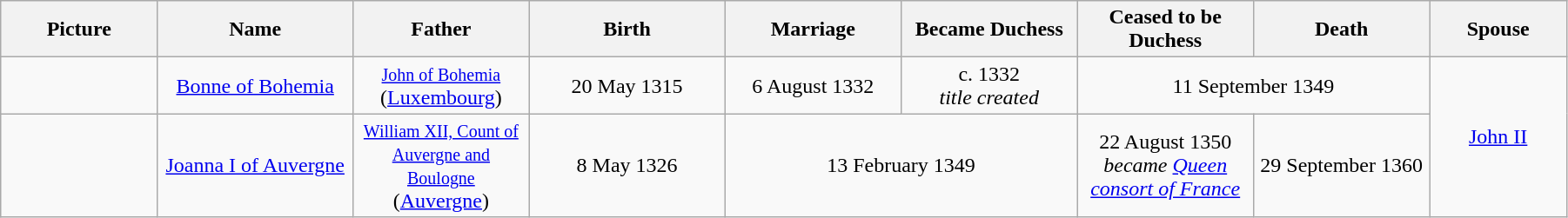<table style="width:95%;" class="wikitable">
<tr>
<th style="width:8%;">Picture</th>
<th style="width:10%;">Name</th>
<th style="width:9%;">Father</th>
<th style="width:10%;">Birth</th>
<th style="width:9%;">Marriage</th>
<th style="width:9%;">Became Duchess</th>
<th style="width:9%;">Ceased to be Duchess</th>
<th style="width:9%;">Death</th>
<th style="width:7%;">Spouse</th>
</tr>
<tr>
<td style="text-align:center;"></td>
<td style="text-align:center;"><a href='#'>Bonne of Bohemia</a><br></td>
<td style="text-align:center;"><small><a href='#'>John of Bohemia</a></small><br> (<a href='#'>Luxembourg</a>)</td>
<td style="text-align:center;">20 May 1315</td>
<td style="text-align:center;">6 August 1332</td>
<td style="text-align:center;">c. 1332<br><em>title created</em></td>
<td style="text-align:center;" colspan="2">11 September 1349</td>
<td style="text-align:center;" rowspan="2"><a href='#'>John II</a></td>
</tr>
<tr>
<td style="text-align:center;"></td>
<td style="text-align:center;"><a href='#'>Joanna I of Auvergne</a><br></td>
<td style="text-align:center;"><small><a href='#'>William XII, Count of Auvergne and Boulogne</a></small> <br>(<a href='#'>Auvergne</a>)</td>
<td style="text-align:center;">8 May 1326</td>
<td style="text-align:center;" colspan="2">13 February 1349</td>
<td style="text-align:center;">22 August 1350<br><em>became <a href='#'>Queen consort of France</a></em></td>
<td style="text-align:center;">29 September 1360</td>
</tr>
</table>
